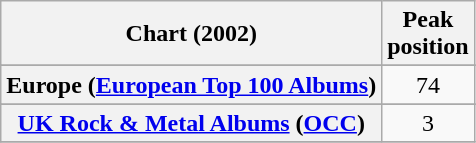<table class="wikitable sortable plainrowheaders" style="text-align:center">
<tr>
<th scope="col">Chart (2002)</th>
<th scope="col">Peak<br>position</th>
</tr>
<tr>
</tr>
<tr>
</tr>
<tr>
</tr>
<tr>
</tr>
<tr>
<th scope="row">Europe (<a href='#'>European Top 100 Albums</a>)</th>
<td>74</td>
</tr>
<tr>
</tr>
<tr>
</tr>
<tr>
</tr>
<tr>
</tr>
<tr>
</tr>
<tr>
</tr>
<tr>
</tr>
<tr>
</tr>
<tr>
<th scope="row"><a href='#'>UK Rock & Metal Albums</a> (<a href='#'>OCC</a>)</th>
<td>3</td>
</tr>
<tr>
</tr>
</table>
